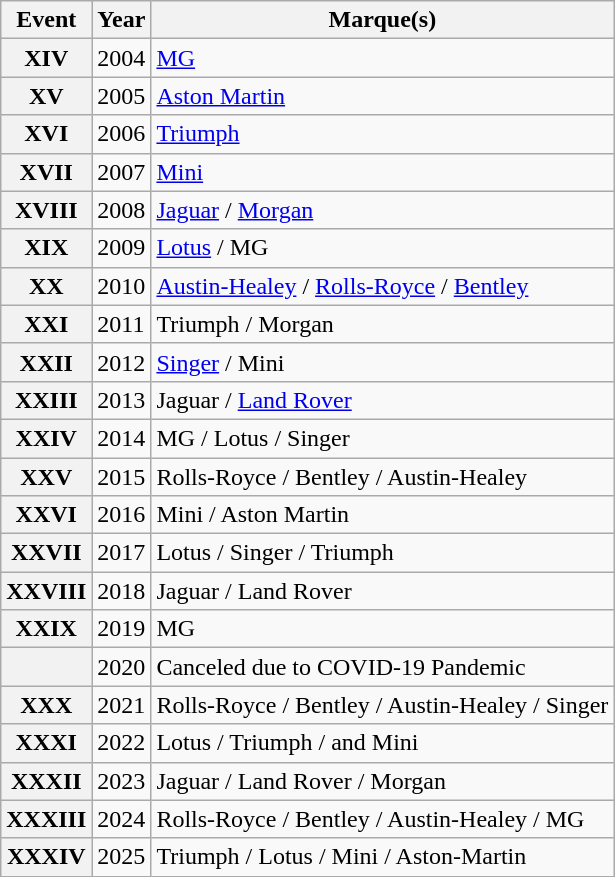<table class="wikitable">
<tr>
<th>Event</th>
<th>Year</th>
<th>Marque(s)</th>
</tr>
<tr>
<th>XIV</th>
<td>2004</td>
<td><a href='#'>MG</a></td>
</tr>
<tr>
<th>XV</th>
<td>2005</td>
<td><a href='#'>Aston Martin</a></td>
</tr>
<tr>
<th>XVI</th>
<td>2006</td>
<td><a href='#'>Triumph</a></td>
</tr>
<tr>
<th>XVII</th>
<td>2007</td>
<td><a href='#'>Mini</a></td>
</tr>
<tr>
<th>XVIII</th>
<td>2008</td>
<td><a href='#'>Jaguar</a> / <a href='#'>Morgan</a></td>
</tr>
<tr>
<th>XIX</th>
<td>2009</td>
<td><a href='#'>Lotus</a> / MG</td>
</tr>
<tr>
<th>XX</th>
<td>2010</td>
<td><a href='#'>Austin-Healey</a> / <a href='#'>Rolls-Royce</a> / <a href='#'>Bentley</a></td>
</tr>
<tr>
<th>XXI</th>
<td>2011</td>
<td>Triumph / Morgan</td>
</tr>
<tr>
<th>XXII</th>
<td>2012</td>
<td><a href='#'>Singer</a> / Mini</td>
</tr>
<tr>
<th>XXIII</th>
<td>2013</td>
<td>Jaguar / <a href='#'>Land Rover</a></td>
</tr>
<tr>
<th>XXIV</th>
<td>2014</td>
<td>MG / Lotus / Singer</td>
</tr>
<tr>
<th>XXV</th>
<td>2015</td>
<td>Rolls-Royce / Bentley / Austin-Healey</td>
</tr>
<tr>
<th>XXVI</th>
<td>2016</td>
<td>Mini / Aston Martin</td>
</tr>
<tr>
<th>XXVII</th>
<td>2017</td>
<td>Lotus / Singer / Triumph</td>
</tr>
<tr>
<th>XXVIII</th>
<td>2018</td>
<td>Jaguar / Land Rover</td>
</tr>
<tr>
<th>XXIX</th>
<td>2019</td>
<td>MG</td>
</tr>
<tr>
<th></th>
<td>2020</td>
<td>Canceled due to COVID-19 Pandemic</td>
</tr>
<tr>
<th>XXX</th>
<td>2021</td>
<td>Rolls-Royce / Bentley / Austin-Healey / Singer</td>
</tr>
<tr>
<th>XXXI</th>
<td>2022</td>
<td>Lotus / Triumph / and Mini</td>
</tr>
<tr>
<th>XXXII</th>
<td>2023</td>
<td>Jaguar / Land Rover / Morgan</td>
</tr>
<tr>
<th>XXXIII</th>
<td>2024</td>
<td>Rolls-Royce / Bentley / Austin-Healey / MG</td>
</tr>
<tr>
<th>XXXIV</th>
<td>2025</td>
<td>Triumph / Lotus / Mini / Aston-Martin</td>
</tr>
</table>
